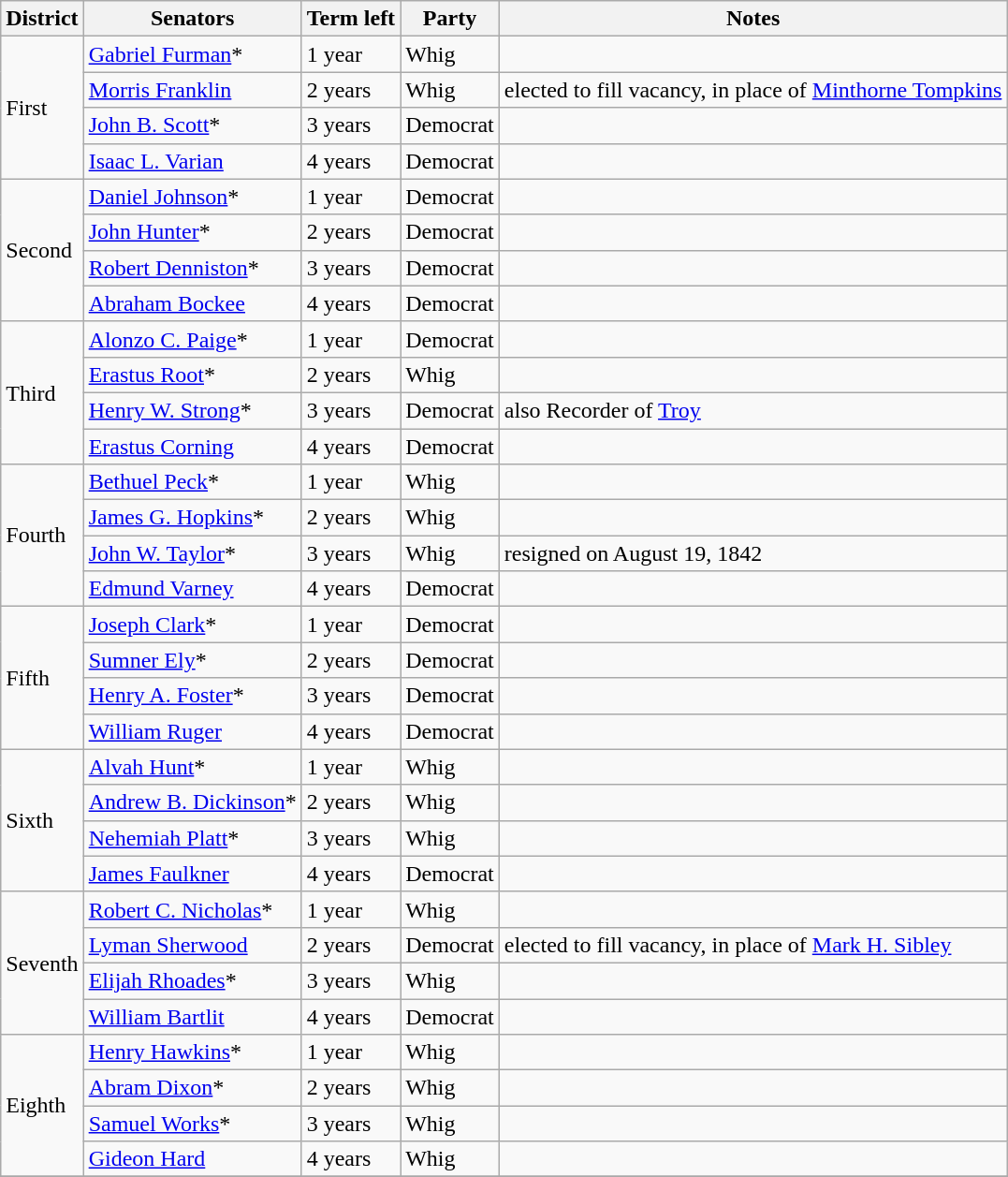<table class=wikitable>
<tr>
<th>District</th>
<th>Senators</th>
<th>Term left</th>
<th>Party</th>
<th>Notes</th>
</tr>
<tr>
<td rowspan="4">First</td>
<td><a href='#'>Gabriel Furman</a>*</td>
<td>1 year</td>
<td>Whig</td>
<td></td>
</tr>
<tr>
<td><a href='#'>Morris Franklin</a></td>
<td>2 years</td>
<td>Whig</td>
<td>elected to fill vacancy, in place of <a href='#'>Minthorne Tompkins</a></td>
</tr>
<tr>
<td><a href='#'>John B. Scott</a>*</td>
<td>3 years</td>
<td>Democrat</td>
<td></td>
</tr>
<tr>
<td><a href='#'>Isaac L. Varian</a></td>
<td>4 years</td>
<td>Democrat</td>
<td></td>
</tr>
<tr>
<td rowspan="4">Second</td>
<td><a href='#'>Daniel Johnson</a>*</td>
<td>1 year</td>
<td>Democrat</td>
<td></td>
</tr>
<tr>
<td><a href='#'>John Hunter</a>*</td>
<td>2 years</td>
<td>Democrat</td>
<td></td>
</tr>
<tr>
<td><a href='#'>Robert Denniston</a>*</td>
<td>3 years</td>
<td>Democrat</td>
<td></td>
</tr>
<tr>
<td><a href='#'>Abraham Bockee</a></td>
<td>4 years</td>
<td>Democrat</td>
<td></td>
</tr>
<tr>
<td rowspan="4">Third</td>
<td><a href='#'>Alonzo C. Paige</a>*</td>
<td>1 year</td>
<td>Democrat</td>
<td></td>
</tr>
<tr>
<td><a href='#'>Erastus Root</a>*</td>
<td>2 years</td>
<td>Whig</td>
<td></td>
</tr>
<tr>
<td><a href='#'>Henry W. Strong</a>*</td>
<td>3 years</td>
<td>Democrat</td>
<td>also Recorder of <a href='#'>Troy</a></td>
</tr>
<tr>
<td><a href='#'>Erastus Corning</a></td>
<td>4 years</td>
<td>Democrat</td>
<td></td>
</tr>
<tr>
<td rowspan="4">Fourth</td>
<td><a href='#'>Bethuel Peck</a>*</td>
<td>1 year</td>
<td>Whig</td>
<td></td>
</tr>
<tr>
<td><a href='#'>James G. Hopkins</a>*</td>
<td>2 years</td>
<td>Whig</td>
<td></td>
</tr>
<tr>
<td><a href='#'>John W. Taylor</a>*</td>
<td>3 years</td>
<td>Whig</td>
<td>resigned on August 19, 1842</td>
</tr>
<tr>
<td><a href='#'>Edmund Varney</a></td>
<td>4 years</td>
<td>Democrat</td>
<td></td>
</tr>
<tr>
<td rowspan="4">Fifth</td>
<td><a href='#'>Joseph Clark</a>*</td>
<td>1 year</td>
<td>Democrat</td>
<td></td>
</tr>
<tr>
<td><a href='#'>Sumner Ely</a>*</td>
<td>2 years</td>
<td>Democrat</td>
<td></td>
</tr>
<tr>
<td><a href='#'>Henry A. Foster</a>*</td>
<td>3 years</td>
<td>Democrat</td>
<td></td>
</tr>
<tr>
<td><a href='#'>William Ruger</a></td>
<td>4 years</td>
<td>Democrat</td>
<td></td>
</tr>
<tr>
<td rowspan="4">Sixth</td>
<td><a href='#'>Alvah Hunt</a>*</td>
<td>1 year</td>
<td>Whig</td>
<td></td>
</tr>
<tr>
<td><a href='#'>Andrew B. Dickinson</a>*</td>
<td>2 years</td>
<td>Whig</td>
<td></td>
</tr>
<tr>
<td><a href='#'>Nehemiah Platt</a>*</td>
<td>3 years</td>
<td>Whig</td>
<td></td>
</tr>
<tr>
<td><a href='#'>James Faulkner</a></td>
<td>4 years</td>
<td>Democrat</td>
<td></td>
</tr>
<tr>
<td rowspan="4">Seventh</td>
<td><a href='#'>Robert C. Nicholas</a>*</td>
<td>1 year</td>
<td>Whig</td>
<td></td>
</tr>
<tr>
<td><a href='#'>Lyman Sherwood</a></td>
<td>2 years</td>
<td>Democrat</td>
<td>elected to fill vacancy, in place of <a href='#'>Mark H. Sibley</a></td>
</tr>
<tr>
<td><a href='#'>Elijah Rhoades</a>*</td>
<td>3 years</td>
<td>Whig</td>
<td></td>
</tr>
<tr>
<td><a href='#'>William Bartlit</a></td>
<td>4 years</td>
<td>Democrat</td>
<td></td>
</tr>
<tr>
<td rowspan="4">Eighth</td>
<td><a href='#'>Henry Hawkins</a>*</td>
<td>1 year</td>
<td>Whig</td>
<td></td>
</tr>
<tr>
<td><a href='#'>Abram Dixon</a>*</td>
<td>2 years</td>
<td>Whig</td>
<td></td>
</tr>
<tr>
<td><a href='#'>Samuel Works</a>*</td>
<td>3 years</td>
<td>Whig</td>
<td></td>
</tr>
<tr>
<td><a href='#'>Gideon Hard</a></td>
<td>4 years</td>
<td>Whig</td>
<td></td>
</tr>
<tr>
</tr>
</table>
